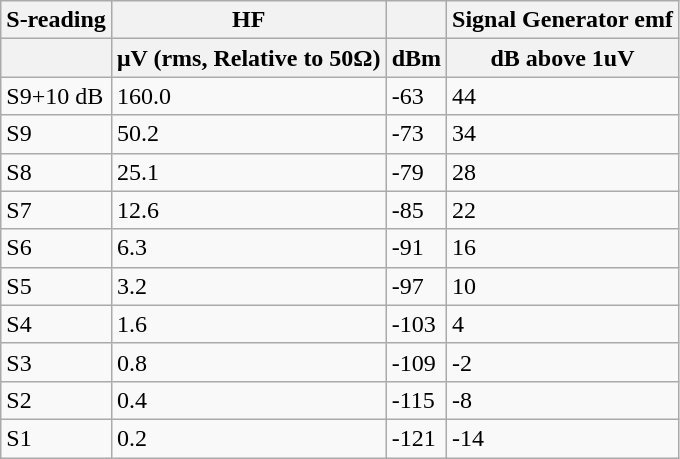<table class="wikitable">
<tr>
<th>S-reading</th>
<th>HF</th>
<th></th>
<th>Signal Generator emf</th>
</tr>
<tr>
<th></th>
<th>μV (rms, Relative to 50Ω)</th>
<th>dBm</th>
<th>dB above 1uV</th>
</tr>
<tr>
<td>S9+10 dB</td>
<td>160.0</td>
<td>-63</td>
<td>44</td>
</tr>
<tr>
<td>S9</td>
<td>50.2</td>
<td>-73</td>
<td>34</td>
</tr>
<tr>
<td>S8</td>
<td>25.1</td>
<td>-79</td>
<td>28</td>
</tr>
<tr>
<td>S7</td>
<td>12.6</td>
<td>-85</td>
<td>22</td>
</tr>
<tr>
<td>S6</td>
<td>6.3</td>
<td>-91</td>
<td>16</td>
</tr>
<tr>
<td>S5</td>
<td>3.2</td>
<td>-97</td>
<td>10</td>
</tr>
<tr>
<td>S4</td>
<td>1.6</td>
<td>-103</td>
<td>4</td>
</tr>
<tr>
<td>S3</td>
<td>0.8</td>
<td>-109</td>
<td>-2</td>
</tr>
<tr>
<td>S2</td>
<td>0.4</td>
<td>-115</td>
<td>-8</td>
</tr>
<tr>
<td>S1</td>
<td>0.2</td>
<td>-121</td>
<td>-14</td>
</tr>
</table>
